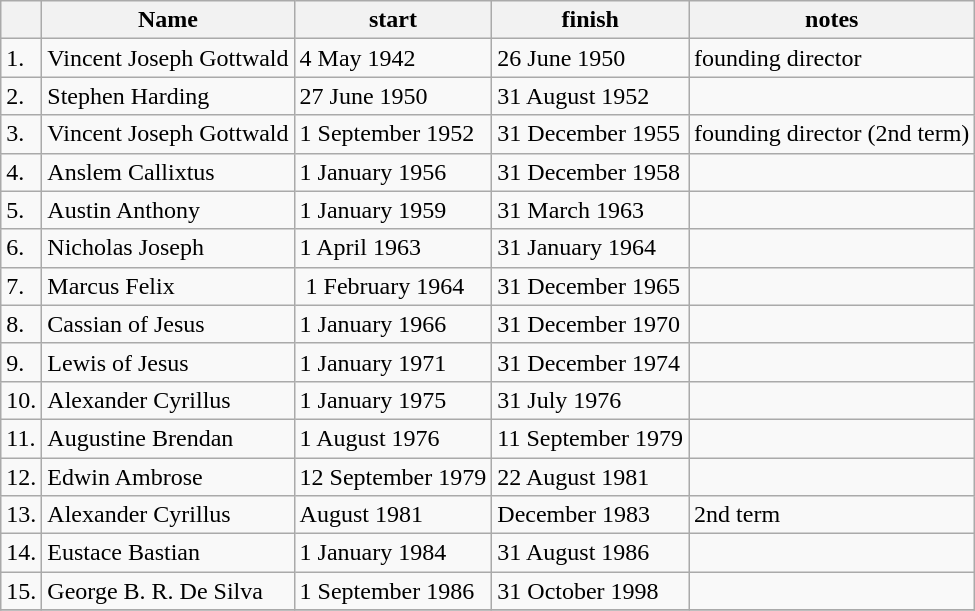<table class="wikitable sortable">
<tr>
<th></th>
<th scope="col">Name</th>
<th scope="col">start</th>
<th scope="col">finish</th>
<th scope="col" class="unsortable">notes</th>
</tr>
<tr>
<td>1.</td>
<td>Vincent Joseph Gottwald</td>
<td>4 May 1942</td>
<td>26 June 1950</td>
<td>founding director</td>
</tr>
<tr>
<td>2.</td>
<td>Stephen Harding</td>
<td>27 June 1950</td>
<td>31 August 1952</td>
<td></td>
</tr>
<tr>
<td>3.</td>
<td>Vincent Joseph Gottwald</td>
<td>1 September 1952</td>
<td>31 December 1955</td>
<td>founding director (2nd term)</td>
</tr>
<tr>
<td>4.</td>
<td>Anslem Callixtus</td>
<td>1 January 1956</td>
<td>31 December 1958</td>
<td></td>
</tr>
<tr>
<td>5.</td>
<td>Austin Anthony</td>
<td>1 January 1959</td>
<td>31 March 1963</td>
<td></td>
</tr>
<tr>
<td>6.</td>
<td>Nicholas Joseph</td>
<td>1 April 1963</td>
<td>31 January 1964</td>
<td></td>
</tr>
<tr>
<td>7.</td>
<td>Marcus Felix</td>
<td> 1 February 1964</td>
<td>31 December 1965</td>
<td></td>
</tr>
<tr>
<td>8.</td>
<td>Cassian of Jesus</td>
<td>1 January 1966</td>
<td>31 December 1970</td>
<td></td>
</tr>
<tr>
<td>9.</td>
<td>Lewis of Jesus</td>
<td>1 January 1971</td>
<td>31 December 1974</td>
<td></td>
</tr>
<tr>
<td>10.</td>
<td>Alexander Cyrillus</td>
<td>1 January 1975</td>
<td>31 July 1976</td>
<td></td>
</tr>
<tr>
<td>11.</td>
<td>Augustine Brendan</td>
<td>1 August 1976</td>
<td>11 September 1979</td>
<td></td>
</tr>
<tr>
<td>12.</td>
<td>Edwin Ambrose</td>
<td>12 September 1979</td>
<td>22 August 1981</td>
<td></td>
</tr>
<tr>
<td>13.</td>
<td>Alexander Cyrillus</td>
<td>August 1981</td>
<td>December 1983</td>
<td>2nd term</td>
</tr>
<tr>
<td>14.</td>
<td>Eustace Bastian</td>
<td>1 January 1984</td>
<td>31 August 1986</td>
<td></td>
</tr>
<tr>
<td>15.</td>
<td>George B. R. De Silva</td>
<td>1 September 1986</td>
<td>31 October 1998</td>
<td></td>
</tr>
<tr>
</tr>
</table>
